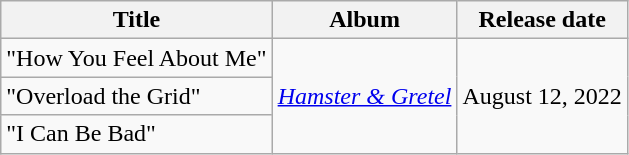<table class="wikitable">
<tr>
<th>Title</th>
<th>Album</th>
<th>Release date</th>
</tr>
<tr>
<td>"How You Feel About Me"</td>
<td rowspan="3"><em><a href='#'>Hamster & Gretel</a></em></td>
<td rowspan="3">August 12, 2022</td>
</tr>
<tr>
<td>"Overload the Grid"</td>
</tr>
<tr>
<td>"I Can Be Bad"</td>
</tr>
</table>
